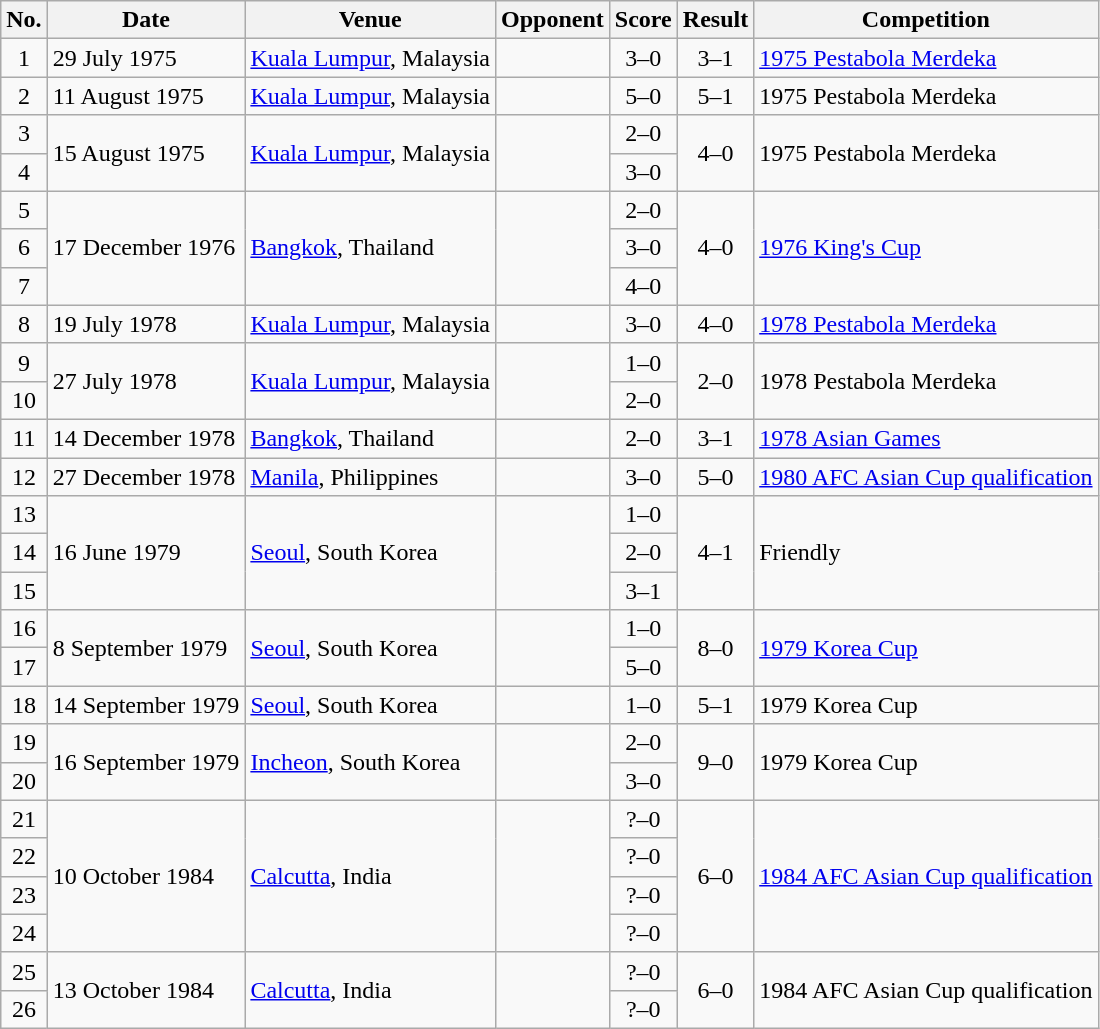<table class="wikitable sortable">
<tr>
<th>No.</th>
<th>Date</th>
<th>Venue</th>
<th>Opponent</th>
<th>Score</th>
<th>Result</th>
<th>Competition</th>
</tr>
<tr>
<td align="center">1</td>
<td>29 July 1975</td>
<td><a href='#'>Kuala Lumpur</a>, Malaysia</td>
<td></td>
<td align="center">3–0</td>
<td align="center">3–1</td>
<td><a href='#'>1975 Pestabola Merdeka</a></td>
</tr>
<tr>
<td align="center">2</td>
<td>11 August 1975</td>
<td><a href='#'>Kuala Lumpur</a>, Malaysia</td>
<td></td>
<td align="center">5–0</td>
<td align="center">5–1</td>
<td>1975 Pestabola Merdeka</td>
</tr>
<tr>
<td align="center">3</td>
<td rowspan="2">15 August 1975</td>
<td rowspan="2"><a href='#'>Kuala Lumpur</a>, Malaysia</td>
<td rowspan="2"></td>
<td align="center">2–0</td>
<td rowspan="2" align="center">4–0</td>
<td rowspan="2">1975 Pestabola Merdeka</td>
</tr>
<tr>
<td align="center">4</td>
<td align="center">3–0</td>
</tr>
<tr>
<td align="center">5</td>
<td rowspan="3">17 December 1976</td>
<td rowspan="3"><a href='#'>Bangkok</a>, Thailand</td>
<td rowspan="3"></td>
<td align="center">2–0</td>
<td rowspan="3" align="center">4–0</td>
<td rowspan="3"><a href='#'>1976 King's Cup</a></td>
</tr>
<tr>
<td align="center">6</td>
<td align="center">3–0</td>
</tr>
<tr>
<td align="center">7</td>
<td align="center">4–0</td>
</tr>
<tr>
<td align="center">8</td>
<td>19 July 1978</td>
<td><a href='#'>Kuala Lumpur</a>, Malaysia</td>
<td></td>
<td align="center">3–0</td>
<td align="center">4–0</td>
<td><a href='#'>1978 Pestabola Merdeka</a></td>
</tr>
<tr>
<td align="center">9</td>
<td rowspan="2">27 July 1978</td>
<td rowspan="2"><a href='#'>Kuala Lumpur</a>, Malaysia</td>
<td rowspan="2"></td>
<td align="center">1–0</td>
<td rowspan="2" align="center">2–0</td>
<td rowspan="2">1978 Pestabola Merdeka</td>
</tr>
<tr>
<td align="center">10</td>
<td align="center">2–0</td>
</tr>
<tr>
<td align="center">11</td>
<td>14 December 1978</td>
<td><a href='#'>Bangkok</a>, Thailand</td>
<td></td>
<td align="center">2–0</td>
<td align="center">3–1</td>
<td><a href='#'>1978 Asian Games</a></td>
</tr>
<tr>
<td align="center">12</td>
<td>27 December 1978</td>
<td><a href='#'>Manila</a>, Philippines</td>
<td></td>
<td align="center">3–0</td>
<td align="center">5–0</td>
<td><a href='#'>1980 AFC Asian Cup qualification</a></td>
</tr>
<tr>
<td align="center">13</td>
<td rowspan="3">16 June 1979</td>
<td rowspan="3"><a href='#'>Seoul</a>, South Korea</td>
<td rowspan="3"></td>
<td align="center">1–0</td>
<td rowspan="3" align="center">4–1</td>
<td rowspan="3">Friendly</td>
</tr>
<tr>
<td align="center">14</td>
<td align="center">2–0</td>
</tr>
<tr>
<td align="center">15</td>
<td align="center">3–1</td>
</tr>
<tr>
<td align="center">16</td>
<td rowspan="2">8 September 1979</td>
<td rowspan="2"><a href='#'>Seoul</a>, South Korea</td>
<td rowspan="2"></td>
<td align="center">1–0</td>
<td rowspan="2" align="center">8–0</td>
<td rowspan="2"><a href='#'>1979 Korea Cup</a></td>
</tr>
<tr>
<td align="center">17</td>
<td align="center">5–0</td>
</tr>
<tr>
<td align="center">18</td>
<td>14 September 1979</td>
<td><a href='#'>Seoul</a>, South Korea</td>
<td></td>
<td align="center">1–0</td>
<td align="center">5–1</td>
<td>1979 Korea Cup</td>
</tr>
<tr>
<td align="center">19</td>
<td rowspan="2">16 September 1979</td>
<td rowspan="2"><a href='#'>Incheon</a>, South Korea</td>
<td rowspan="2"></td>
<td align="center">2–0</td>
<td rowspan="2" align="center">9–0</td>
<td rowspan="2">1979 Korea Cup</td>
</tr>
<tr>
<td align="center">20</td>
<td align="center">3–0</td>
</tr>
<tr>
<td align="center">21</td>
<td rowspan="4">10 October 1984</td>
<td rowspan="4"><a href='#'>Calcutta</a>, India</td>
<td rowspan="4"></td>
<td align="center">?–0</td>
<td rowspan="4" align="center">6–0</td>
<td rowspan="4"><a href='#'>1984 AFC Asian Cup qualification</a></td>
</tr>
<tr>
<td align="center">22</td>
<td align="center">?–0</td>
</tr>
<tr>
<td align="center">23</td>
<td align="center">?–0</td>
</tr>
<tr>
<td align="center">24</td>
<td align="center">?–0</td>
</tr>
<tr>
<td align="center">25</td>
<td rowspan="2">13 October 1984</td>
<td rowspan="2"><a href='#'>Calcutta</a>, India</td>
<td rowspan="2"></td>
<td align="center">?–0</td>
<td rowspan="2" align="center">6–0</td>
<td rowspan="2">1984 AFC Asian Cup qualification</td>
</tr>
<tr>
<td align="center">26</td>
<td align="center">?–0</td>
</tr>
</table>
